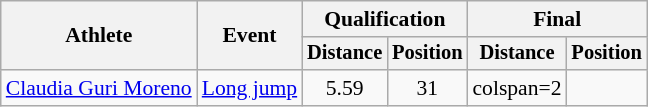<table class=wikitable style="font-size:90%">
<tr>
<th rowspan="2">Athlete</th>
<th rowspan="2">Event</th>
<th colspan="2">Qualification</th>
<th colspan="2">Final</th>
</tr>
<tr style="font-size:95%">
<th>Distance</th>
<th>Position</th>
<th>Distance</th>
<th>Position</th>
</tr>
<tr style=text-align:center>
<td style=text-align:left><a href='#'>Claudia Guri Moreno</a></td>
<td style=text-align:left><a href='#'>Long jump</a></td>
<td>5.59</td>
<td>31</td>
<td>colspan=2 </td>
</tr>
</table>
